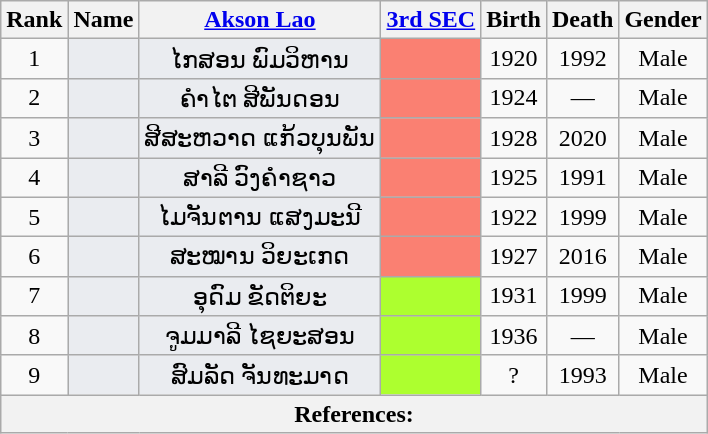<table class="wikitable sortable" style=text-align:center>
<tr>
<th>Rank</th>
<th>Name</th>
<th class="unsortable"><a href='#'>Akson Lao</a></th>
<th unsortable><a href='#'>3rd SEC</a></th>
<th>Birth</th>
<th>Death</th>
<th>Gender</th>
</tr>
<tr>
<td>1</td>
<td bgcolor = #EAECF0></td>
<td bgcolor = #EAECF0>ໄກສອນ ພົມວິຫານ</td>
<td bgcolor = Salmon></td>
<td>1920</td>
<td>1992</td>
<td>Male</td>
</tr>
<tr>
<td>2</td>
<td bgcolor = #EAECF0></td>
<td bgcolor = #EAECF0>ຄໍາໄຕ ສີພັນດອນ</td>
<td bgcolor = Salmon></td>
<td>1924</td>
<td>—</td>
<td>Male</td>
</tr>
<tr>
<td>3</td>
<td bgcolor = #EAECF0></td>
<td bgcolor = #EAECF0>ສີສະຫວາດ ແກ້ວບຸນພັນ</td>
<td bgcolor = Salmon></td>
<td>1928</td>
<td>2020</td>
<td>Male</td>
</tr>
<tr>
<td>4</td>
<td bgcolor = #EAECF0></td>
<td bgcolor = #EAECF0>ສາລີ ວົງຄໍາຊາວ</td>
<td bgcolor = Salmon></td>
<td>1925</td>
<td>1991</td>
<td>Male</td>
</tr>
<tr>
<td>5</td>
<td bgcolor = #EAECF0></td>
<td bgcolor = #EAECF0>ໄມຈັນຕານ ແສງມະນີ</td>
<td bgcolor = Salmon></td>
<td>1922</td>
<td>1999</td>
<td>Male</td>
</tr>
<tr>
<td>6</td>
<td bgcolor = #EAECF0></td>
<td bgcolor = #EAECF0>ສະໝານ ວິຍະເກດ</td>
<td bgcolor = Salmon></td>
<td>1927</td>
<td>2016</td>
<td>Male</td>
</tr>
<tr>
<td>7</td>
<td bgcolor = #EAECF0></td>
<td bgcolor = #EAECF0>ອຸດົມ ຂັດຕິຍະ</td>
<td bgcolor = GreenYellow></td>
<td>1931</td>
<td>1999</td>
<td>Male</td>
</tr>
<tr>
<td>8</td>
<td bgcolor = #EAECF0></td>
<td bgcolor = #EAECF0>ຈູມມາລີ ໄຊຍະສອນ</td>
<td bgcolor = GreenYellow></td>
<td>1936</td>
<td>—</td>
<td>Male</td>
</tr>
<tr>
<td>9</td>
<td bgcolor = #EAECF0></td>
<td bgcolor = #EAECF0>ສົມລັດ ຈັນທະມາດ</td>
<td bgcolor = GreenYellow></td>
<td>?</td>
<td>1993</td>
<td>Male</td>
</tr>
<tr class=sortbottom>
<th colspan = "7" align = left><strong>References:</strong><br></th>
</tr>
</table>
